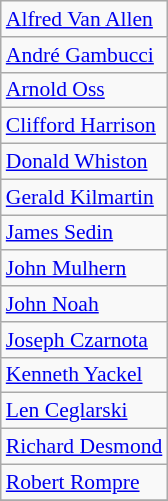<table class=wikitable style=font-size:90%>
<tr>
<td><a href='#'>Alfred Van Allen</a></td>
</tr>
<tr>
<td><a href='#'>André Gambucci</a></td>
</tr>
<tr>
<td><a href='#'>Arnold Oss</a></td>
</tr>
<tr>
<td><a href='#'>Clifford Harrison</a></td>
</tr>
<tr>
<td><a href='#'>Donald Whiston</a></td>
</tr>
<tr>
<td><a href='#'>Gerald Kilmartin</a></td>
</tr>
<tr>
<td><a href='#'>James Sedin</a></td>
</tr>
<tr>
<td><a href='#'>John Mulhern</a></td>
</tr>
<tr>
<td><a href='#'>John Noah</a></td>
</tr>
<tr>
<td><a href='#'>Joseph Czarnota</a></td>
</tr>
<tr>
<td><a href='#'>Kenneth Yackel</a></td>
</tr>
<tr>
<td><a href='#'>Len Ceglarski</a></td>
</tr>
<tr>
<td><a href='#'>Richard Desmond</a></td>
</tr>
<tr>
<td><a href='#'>Robert Rompre</a></td>
</tr>
<tr>
</tr>
</table>
